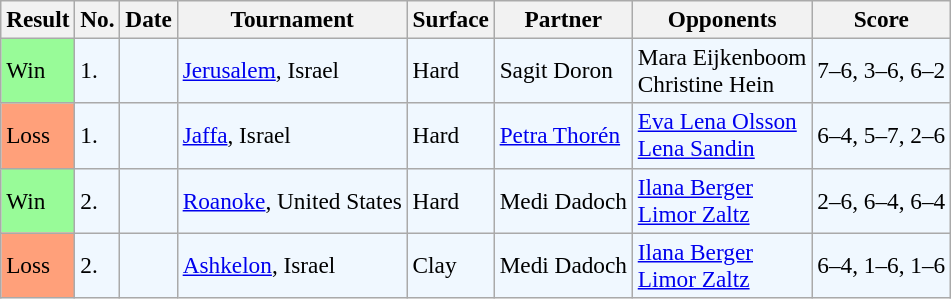<table class="sortable wikitable" style=font-size:97%>
<tr>
<th>Result</th>
<th>No.</th>
<th>Date</th>
<th>Tournament</th>
<th>Surface</th>
<th>Partner</th>
<th>Opponents</th>
<th>Score</th>
</tr>
<tr bgcolor="#f0f8ff">
<td style="background:#98fb98;">Win</td>
<td>1.</td>
<td></td>
<td><a href='#'>Jerusalem</a>, Israel</td>
<td>Hard</td>
<td> Sagit Doron</td>
<td> Mara Eijkenboom <br>  Christine Hein</td>
<td>7–6, 3–6, 6–2</td>
</tr>
<tr bgcolor="#f0f8ff">
<td style="background:#ffa07a;">Loss</td>
<td>1.</td>
<td></td>
<td><a href='#'>Jaffa</a>, Israel</td>
<td>Hard</td>
<td> <a href='#'>Petra Thorén</a></td>
<td> <a href='#'>Eva Lena Olsson</a> <br>  <a href='#'>Lena Sandin</a></td>
<td>6–4, 5–7, 2–6</td>
</tr>
<tr bgcolor="#f0f8ff">
<td style="background:#98fb98;">Win</td>
<td>2.</td>
<td></td>
<td><a href='#'>Roanoke</a>, United States</td>
<td>Hard</td>
<td> Medi Dadoch</td>
<td> <a href='#'>Ilana Berger</a> <br>  <a href='#'>Limor Zaltz</a></td>
<td>2–6, 6–4, 6–4</td>
</tr>
<tr bgcolor="#f0f8ff">
<td style="background:#ffa07a;">Loss</td>
<td>2.</td>
<td></td>
<td><a href='#'>Ashkelon</a>, Israel</td>
<td>Clay</td>
<td> Medi Dadoch</td>
<td> <a href='#'>Ilana Berger</a> <br>  <a href='#'>Limor Zaltz</a></td>
<td>6–4, 1–6, 1–6</td>
</tr>
</table>
